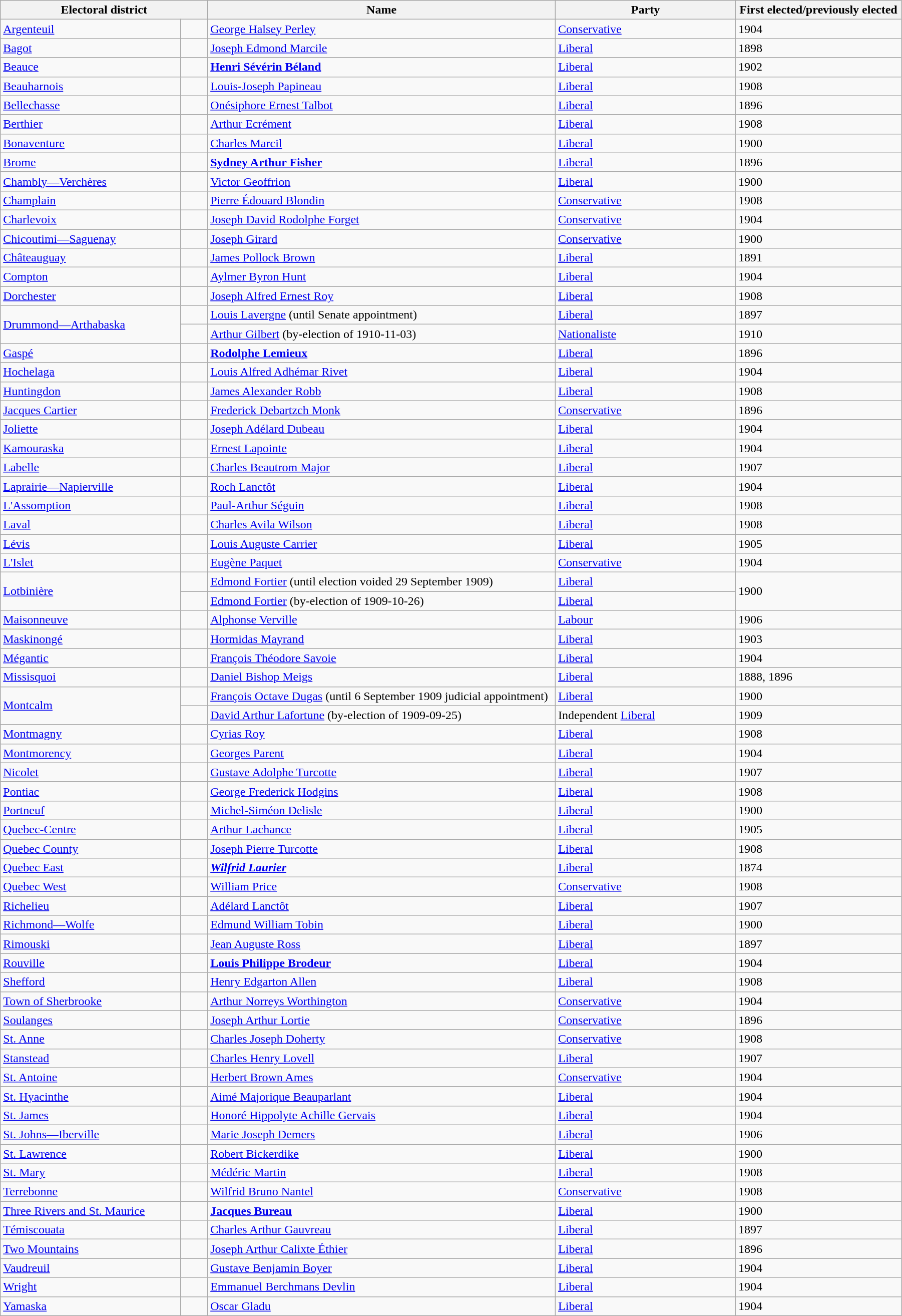<table class="wikitable" width=95%>
<tr>
<th colspan=2 width=23%>Electoral district</th>
<th>Name</th>
<th width=20%>Party</th>
<th>First elected/previously elected</th>
</tr>
<tr>
<td width=20%><a href='#'>Argenteuil</a></td>
<td></td>
<td><a href='#'>George Halsey Perley</a></td>
<td><a href='#'>Conservative</a></td>
<td>1904</td>
</tr>
<tr>
<td><a href='#'>Bagot</a></td>
<td></td>
<td><a href='#'>Joseph Edmond Marcile</a></td>
<td><a href='#'>Liberal</a></td>
<td>1898</td>
</tr>
<tr>
<td><a href='#'>Beauce</a></td>
<td></td>
<td><strong><a href='#'>Henri Sévérin Béland</a></strong></td>
<td><a href='#'>Liberal</a></td>
<td>1902</td>
</tr>
<tr>
<td><a href='#'>Beauharnois</a></td>
<td></td>
<td><a href='#'>Louis-Joseph Papineau</a></td>
<td><a href='#'>Liberal</a></td>
<td>1908</td>
</tr>
<tr>
<td><a href='#'>Bellechasse</a></td>
<td></td>
<td><a href='#'>Onésiphore Ernest Talbot</a></td>
<td><a href='#'>Liberal</a></td>
<td>1896</td>
</tr>
<tr>
<td><a href='#'>Berthier</a></td>
<td></td>
<td><a href='#'>Arthur Ecrément</a></td>
<td><a href='#'>Liberal</a></td>
<td>1908</td>
</tr>
<tr>
<td><a href='#'>Bonaventure</a></td>
<td></td>
<td><a href='#'>Charles Marcil</a> </td>
<td><a href='#'>Liberal</a></td>
<td>1900</td>
</tr>
<tr>
<td><a href='#'>Brome</a></td>
<td></td>
<td><strong><a href='#'>Sydney Arthur Fisher</a></strong></td>
<td><a href='#'>Liberal</a></td>
<td>1896</td>
</tr>
<tr>
<td><a href='#'>Chambly—Verchères</a></td>
<td></td>
<td><a href='#'>Victor Geoffrion</a></td>
<td><a href='#'>Liberal</a></td>
<td>1900</td>
</tr>
<tr>
<td><a href='#'>Champlain</a></td>
<td></td>
<td><a href='#'>Pierre Édouard Blondin</a></td>
<td><a href='#'>Conservative</a></td>
<td>1908</td>
</tr>
<tr>
<td><a href='#'>Charlevoix</a></td>
<td></td>
<td><a href='#'>Joseph David Rodolphe Forget</a></td>
<td><a href='#'>Conservative</a></td>
<td>1904</td>
</tr>
<tr>
<td><a href='#'>Chicoutimi—Saguenay</a></td>
<td></td>
<td><a href='#'>Joseph Girard</a></td>
<td><a href='#'>Conservative</a></td>
<td>1900</td>
</tr>
<tr>
<td><a href='#'>Châteauguay</a></td>
<td></td>
<td><a href='#'>James Pollock Brown</a></td>
<td><a href='#'>Liberal</a></td>
<td>1891</td>
</tr>
<tr>
<td><a href='#'>Compton</a></td>
<td></td>
<td><a href='#'>Aylmer Byron Hunt</a></td>
<td><a href='#'>Liberal</a></td>
<td>1904</td>
</tr>
<tr>
<td><a href='#'>Dorchester</a></td>
<td></td>
<td><a href='#'>Joseph Alfred Ernest Roy</a></td>
<td><a href='#'>Liberal</a></td>
<td>1908</td>
</tr>
<tr>
<td rowspan=2><a href='#'>Drummond—Arthabaska</a></td>
<td></td>
<td><a href='#'>Louis Lavergne</a> (until Senate appointment)</td>
<td><a href='#'>Liberal</a></td>
<td>1897</td>
</tr>
<tr>
<td></td>
<td><a href='#'>Arthur Gilbert</a> (by-election of 1910-11-03)</td>
<td><a href='#'>Nationaliste</a></td>
<td>1910</td>
</tr>
<tr>
<td><a href='#'>Gaspé</a></td>
<td></td>
<td><strong><a href='#'>Rodolphe Lemieux</a></strong></td>
<td><a href='#'>Liberal</a></td>
<td>1896</td>
</tr>
<tr>
<td><a href='#'>Hochelaga</a></td>
<td></td>
<td><a href='#'>Louis Alfred Adhémar Rivet</a></td>
<td><a href='#'>Liberal</a></td>
<td>1904</td>
</tr>
<tr>
<td><a href='#'>Huntingdon</a></td>
<td></td>
<td><a href='#'>James Alexander Robb</a></td>
<td><a href='#'>Liberal</a></td>
<td>1908</td>
</tr>
<tr>
<td><a href='#'>Jacques Cartier</a></td>
<td></td>
<td><a href='#'>Frederick Debartzch Monk</a></td>
<td><a href='#'>Conservative</a></td>
<td>1896</td>
</tr>
<tr>
<td><a href='#'>Joliette</a></td>
<td></td>
<td><a href='#'>Joseph Adélard Dubeau</a></td>
<td><a href='#'>Liberal</a></td>
<td>1904</td>
</tr>
<tr>
<td><a href='#'>Kamouraska</a></td>
<td></td>
<td><a href='#'>Ernest Lapointe</a></td>
<td><a href='#'>Liberal</a></td>
<td>1904</td>
</tr>
<tr>
<td><a href='#'>Labelle</a></td>
<td></td>
<td><a href='#'>Charles Beautrom Major</a></td>
<td><a href='#'>Liberal</a></td>
<td>1907</td>
</tr>
<tr>
<td><a href='#'>Laprairie—Napierville</a></td>
<td></td>
<td><a href='#'>Roch Lanctôt</a></td>
<td><a href='#'>Liberal</a></td>
<td>1904</td>
</tr>
<tr>
<td><a href='#'>L'Assomption</a></td>
<td></td>
<td><a href='#'>Paul-Arthur Séguin</a></td>
<td><a href='#'>Liberal</a></td>
<td>1908</td>
</tr>
<tr>
<td><a href='#'>Laval</a></td>
<td></td>
<td><a href='#'>Charles Avila Wilson</a></td>
<td><a href='#'>Liberal</a></td>
<td>1908</td>
</tr>
<tr>
<td><a href='#'>Lévis</a></td>
<td></td>
<td><a href='#'>Louis Auguste Carrier</a></td>
<td><a href='#'>Liberal</a></td>
<td>1905</td>
</tr>
<tr>
<td><a href='#'>L'Islet</a></td>
<td></td>
<td><a href='#'>Eugène Paquet</a></td>
<td><a href='#'>Conservative</a></td>
<td>1904</td>
</tr>
<tr>
<td rowspan=2><a href='#'>Lotbinière</a></td>
<td></td>
<td><a href='#'>Edmond Fortier</a> (until election voided 29 September 1909)</td>
<td><a href='#'>Liberal</a></td>
<td rowspan=2>1900</td>
</tr>
<tr>
<td></td>
<td><a href='#'>Edmond Fortier</a> (by-election of 1909-10-26)</td>
<td><a href='#'>Liberal</a></td>
</tr>
<tr>
<td><a href='#'>Maisonneuve</a></td>
<td></td>
<td><a href='#'>Alphonse Verville</a></td>
<td><a href='#'>Labour</a></td>
<td>1906</td>
</tr>
<tr>
<td><a href='#'>Maskinongé</a></td>
<td></td>
<td><a href='#'>Hormidas Mayrand</a></td>
<td><a href='#'>Liberal</a></td>
<td>1903</td>
</tr>
<tr>
<td><a href='#'>Mégantic</a></td>
<td></td>
<td><a href='#'>François Théodore Savoie</a></td>
<td><a href='#'>Liberal</a></td>
<td>1904</td>
</tr>
<tr>
<td><a href='#'>Missisquoi</a></td>
<td></td>
<td><a href='#'>Daniel Bishop Meigs</a></td>
<td><a href='#'>Liberal</a></td>
<td>1888, 1896</td>
</tr>
<tr>
<td rowspan=2><a href='#'>Montcalm</a></td>
<td></td>
<td><a href='#'>François Octave Dugas</a> (until 6 September 1909 judicial appointment)</td>
<td><a href='#'>Liberal</a></td>
<td>1900</td>
</tr>
<tr>
<td></td>
<td><a href='#'>David Arthur Lafortune</a> (by-election of 1909-09-25)</td>
<td>Independent <a href='#'>Liberal</a></td>
<td>1909</td>
</tr>
<tr>
<td><a href='#'>Montmagny</a></td>
<td></td>
<td><a href='#'>Cyrias Roy</a></td>
<td><a href='#'>Liberal</a></td>
<td>1908</td>
</tr>
<tr>
<td><a href='#'>Montmorency</a></td>
<td></td>
<td><a href='#'>Georges Parent</a></td>
<td><a href='#'>Liberal</a></td>
<td>1904</td>
</tr>
<tr>
<td><a href='#'>Nicolet</a></td>
<td></td>
<td><a href='#'>Gustave Adolphe Turcotte</a></td>
<td><a href='#'>Liberal</a></td>
<td>1907</td>
</tr>
<tr>
<td><a href='#'>Pontiac</a></td>
<td></td>
<td><a href='#'>George Frederick Hodgins</a></td>
<td><a href='#'>Liberal</a></td>
<td>1908</td>
</tr>
<tr>
<td><a href='#'>Portneuf</a></td>
<td></td>
<td><a href='#'>Michel-Siméon Delisle</a></td>
<td><a href='#'>Liberal</a></td>
<td>1900</td>
</tr>
<tr>
<td><a href='#'>Quebec-Centre</a></td>
<td></td>
<td><a href='#'>Arthur Lachance</a></td>
<td><a href='#'>Liberal</a></td>
<td>1905</td>
</tr>
<tr>
<td><a href='#'>Quebec County</a></td>
<td></td>
<td><a href='#'>Joseph Pierre Turcotte</a></td>
<td><a href='#'>Liberal</a></td>
<td>1908</td>
</tr>
<tr>
<td><a href='#'>Quebec East</a></td>
<td></td>
<td><strong><em><a href='#'>Wilfrid Laurier</a></em></strong></td>
<td><a href='#'>Liberal</a></td>
<td>1874</td>
</tr>
<tr>
<td><a href='#'>Quebec West</a></td>
<td></td>
<td><a href='#'>William Price</a></td>
<td><a href='#'>Conservative</a></td>
<td>1908</td>
</tr>
<tr>
<td><a href='#'>Richelieu</a></td>
<td></td>
<td><a href='#'>Adélard Lanctôt</a></td>
<td><a href='#'>Liberal</a></td>
<td>1907</td>
</tr>
<tr>
<td><a href='#'>Richmond—Wolfe</a></td>
<td></td>
<td><a href='#'>Edmund William Tobin</a></td>
<td><a href='#'>Liberal</a></td>
<td>1900</td>
</tr>
<tr>
<td><a href='#'>Rimouski</a></td>
<td></td>
<td><a href='#'>Jean Auguste Ross</a></td>
<td><a href='#'>Liberal</a></td>
<td>1897</td>
</tr>
<tr>
<td><a href='#'>Rouville</a></td>
<td></td>
<td><strong><a href='#'>Louis Philippe Brodeur</a></strong></td>
<td><a href='#'>Liberal</a></td>
<td>1904</td>
</tr>
<tr>
<td><a href='#'>Shefford</a></td>
<td></td>
<td><a href='#'>Henry Edgarton Allen</a></td>
<td><a href='#'>Liberal</a></td>
<td>1908</td>
</tr>
<tr>
<td><a href='#'>Town of Sherbrooke</a></td>
<td></td>
<td><a href='#'>Arthur Norreys Worthington</a></td>
<td><a href='#'>Conservative</a></td>
<td>1904</td>
</tr>
<tr>
<td><a href='#'>Soulanges</a></td>
<td></td>
<td><a href='#'>Joseph Arthur Lortie</a></td>
<td><a href='#'>Conservative</a></td>
<td>1896</td>
</tr>
<tr>
<td><a href='#'>St. Anne</a></td>
<td></td>
<td><a href='#'>Charles Joseph Doherty</a></td>
<td><a href='#'>Conservative</a></td>
<td>1908</td>
</tr>
<tr>
<td><a href='#'>Stanstead</a></td>
<td></td>
<td><a href='#'>Charles Henry Lovell</a></td>
<td><a href='#'>Liberal</a></td>
<td>1907</td>
</tr>
<tr>
<td><a href='#'>St. Antoine</a></td>
<td></td>
<td><a href='#'>Herbert Brown Ames</a></td>
<td><a href='#'>Conservative</a></td>
<td>1904</td>
</tr>
<tr>
<td><a href='#'>St. Hyacinthe</a></td>
<td></td>
<td><a href='#'>Aimé Majorique Beauparlant</a></td>
<td><a href='#'>Liberal</a></td>
<td>1904</td>
</tr>
<tr>
<td><a href='#'>St. James</a></td>
<td></td>
<td><a href='#'>Honoré Hippolyte Achille Gervais</a></td>
<td><a href='#'>Liberal</a></td>
<td>1904</td>
</tr>
<tr>
<td><a href='#'>St. Johns—Iberville</a></td>
<td></td>
<td><a href='#'>Marie Joseph Demers</a></td>
<td><a href='#'>Liberal</a></td>
<td>1906</td>
</tr>
<tr>
<td><a href='#'>St. Lawrence</a></td>
<td></td>
<td><a href='#'>Robert Bickerdike</a></td>
<td><a href='#'>Liberal</a></td>
<td>1900</td>
</tr>
<tr>
<td><a href='#'>St. Mary</a></td>
<td></td>
<td><a href='#'>Médéric Martin</a></td>
<td><a href='#'>Liberal</a></td>
<td>1908</td>
</tr>
<tr>
<td><a href='#'>Terrebonne</a></td>
<td></td>
<td><a href='#'>Wilfrid Bruno Nantel</a></td>
<td><a href='#'>Conservative</a></td>
<td>1908</td>
</tr>
<tr>
<td><a href='#'>Three Rivers and St. Maurice</a></td>
<td></td>
<td><strong><a href='#'>Jacques Bureau</a></strong></td>
<td><a href='#'>Liberal</a></td>
<td>1900</td>
</tr>
<tr>
<td><a href='#'>Témiscouata</a></td>
<td></td>
<td><a href='#'>Charles Arthur Gauvreau</a></td>
<td><a href='#'>Liberal</a></td>
<td>1897</td>
</tr>
<tr>
<td><a href='#'>Two Mountains</a></td>
<td></td>
<td><a href='#'>Joseph Arthur Calixte Éthier</a></td>
<td><a href='#'>Liberal</a></td>
<td>1896</td>
</tr>
<tr>
<td><a href='#'>Vaudreuil</a></td>
<td></td>
<td><a href='#'>Gustave Benjamin Boyer</a></td>
<td><a href='#'>Liberal</a></td>
<td>1904</td>
</tr>
<tr>
<td><a href='#'>Wright</a></td>
<td></td>
<td><a href='#'>Emmanuel Berchmans Devlin</a></td>
<td><a href='#'>Liberal</a></td>
<td>1904</td>
</tr>
<tr>
<td><a href='#'>Yamaska</a></td>
<td></td>
<td><a href='#'>Oscar Gladu</a></td>
<td><a href='#'>Liberal</a></td>
<td>1904</td>
</tr>
</table>
